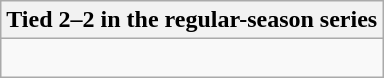<table class="wikitable collapsible collapsed">
<tr>
<th>Tied 2–2 in the regular-season series</th>
</tr>
<tr>
<td><br>


</td>
</tr>
</table>
